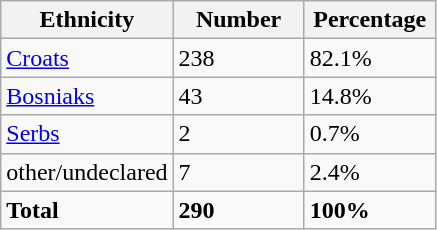<table class="wikitable">
<tr>
<th width="100px">Ethnicity</th>
<th width="80px">Number</th>
<th width="80px">Percentage</th>
</tr>
<tr>
<td><a href='#'>Croats</a></td>
<td>238</td>
<td>82.1%</td>
</tr>
<tr>
<td><a href='#'>Bosniaks</a></td>
<td>43</td>
<td>14.8%</td>
</tr>
<tr>
<td><a href='#'>Serbs</a></td>
<td>2</td>
<td>0.7%</td>
</tr>
<tr>
<td>other/undeclared</td>
<td>7</td>
<td>2.4%</td>
</tr>
<tr>
<td><strong>Total</strong></td>
<td><strong>290</strong></td>
<td><strong>100%</strong></td>
</tr>
</table>
